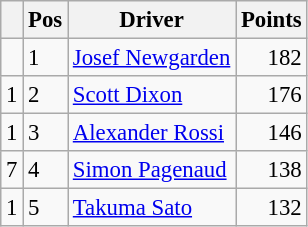<table class="wikitable" style="font-size: 95%;">
<tr>
<th></th>
<th>Pos</th>
<th>Driver</th>
<th>Points</th>
</tr>
<tr>
<td align="left"></td>
<td>1</td>
<td> <a href='#'>Josef Newgarden</a></td>
<td align="right">182</td>
</tr>
<tr>
<td align="left"> 1</td>
<td>2</td>
<td> <a href='#'>Scott Dixon</a></td>
<td align="right">176</td>
</tr>
<tr>
<td align="left"> 1</td>
<td>3</td>
<td> <a href='#'>Alexander Rossi</a></td>
<td align="right">146</td>
</tr>
<tr>
<td align="left"> 7</td>
<td>4</td>
<td> <a href='#'>Simon Pagenaud</a></td>
<td align="right">138</td>
</tr>
<tr>
<td align="left"> 1</td>
<td>5</td>
<td> <a href='#'>Takuma Sato</a></td>
<td align="right">132</td>
</tr>
</table>
